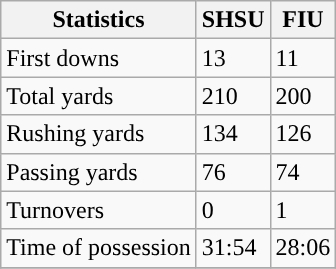<table class="wikitable" style="float: left;">
<tr>
<th>Statistics</th>
<th>SHSU</th>
<th>FIU</th>
</tr>
<tr>
<td>First downs</td>
<td>13</td>
<td>11</td>
</tr>
<tr>
<td>Total yards</td>
<td>210</td>
<td>200</td>
</tr>
<tr>
<td>Rushing yards</td>
<td>134</td>
<td>126</td>
</tr>
<tr>
<td>Passing yards</td>
<td>76</td>
<td>74</td>
</tr>
<tr>
<td>Turnovers</td>
<td>0</td>
<td>1</td>
</tr>
<tr>
<td>Time of possession</td>
<td>31:54</td>
<td>28:06</td>
</tr>
<tr>
</tr>
</table>
